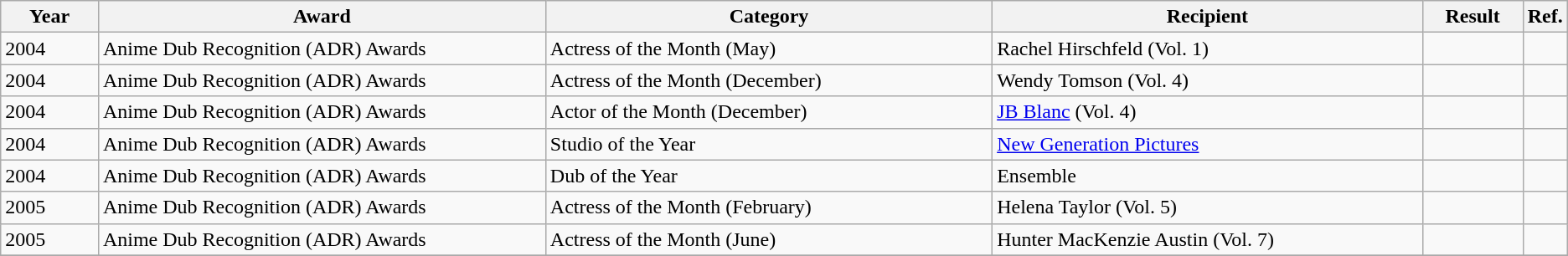<table class=wikitable>
<tr>
<th scope="col" style="width:5em;">Year</th>
<th scope="col" style="width:26em;">Award</th>
<th scope="col" style="width:26em;">Category</th>
<th scope="col" style="width:25em;">Recipient</th>
<th scope="col" style="width:5em;">Result</th>
<th>Ref.</th>
</tr>
<tr>
<td>2004</td>
<td>Anime Dub Recognition (ADR) Awards</td>
<td>Actress of the Month (May)</td>
<td>Rachel Hirschfeld (Vol. 1)</td>
<td></td>
<td></td>
</tr>
<tr>
<td>2004</td>
<td>Anime Dub Recognition (ADR) Awards</td>
<td>Actress of the Month (December)</td>
<td>Wendy Tomson (Vol. 4)</td>
<td></td>
<td></td>
</tr>
<tr>
<td>2004</td>
<td>Anime Dub Recognition (ADR) Awards</td>
<td>Actor of the Month (December)</td>
<td><a href='#'>JB Blanc</a> (Vol. 4)</td>
<td></td>
<td></td>
</tr>
<tr>
<td>2004</td>
<td>Anime Dub Recognition (ADR) Awards</td>
<td>Studio of the Year</td>
<td><a href='#'>New Generation Pictures</a></td>
<td></td>
<td></td>
</tr>
<tr>
<td>2004</td>
<td>Anime Dub Recognition (ADR) Awards</td>
<td>Dub of the Year</td>
<td>Ensemble</td>
<td></td>
<td></td>
</tr>
<tr>
<td>2005</td>
<td>Anime Dub Recognition (ADR) Awards</td>
<td>Actress of the Month (February)</td>
<td>Helena Taylor (Vol. 5)</td>
<td></td>
<td></td>
</tr>
<tr>
<td>2005</td>
<td>Anime Dub Recognition (ADR) Awards</td>
<td>Actress of the Month (June)</td>
<td>Hunter MacKenzie Austin (Vol. 7)</td>
<td></td>
<td></td>
</tr>
<tr>
</tr>
</table>
